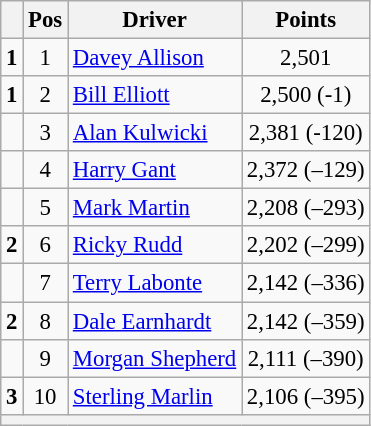<table class="wikitable" style="font-size: 95%;">
<tr>
<th></th>
<th>Pos</th>
<th>Driver</th>
<th>Points</th>
</tr>
<tr>
<td align="left"> <strong>1</strong></td>
<td style="text-align:center;">1</td>
<td><a href='#'>Davey Allison</a></td>
<td style="text-align:center;">2,501</td>
</tr>
<tr>
<td align="left"> <strong>1</strong></td>
<td style="text-align:center;">2</td>
<td><a href='#'>Bill Elliott</a></td>
<td style="text-align:center;">2,500 (-1)</td>
</tr>
<tr>
<td align="left"></td>
<td style="text-align:center;">3</td>
<td><a href='#'>Alan Kulwicki</a></td>
<td style="text-align:center;">2,381 (-120)</td>
</tr>
<tr>
<td align="left"></td>
<td style="text-align:center;">4</td>
<td><a href='#'>Harry Gant</a></td>
<td style="text-align:center;">2,372 (–129)</td>
</tr>
<tr>
<td align="left"></td>
<td style="text-align:center;">5</td>
<td><a href='#'>Mark Martin</a></td>
<td style="text-align:center;">2,208 (–293)</td>
</tr>
<tr>
<td align="left"> <strong>2</strong></td>
<td style="text-align:center;">6</td>
<td><a href='#'>Ricky Rudd</a></td>
<td style="text-align:center;">2,202 (–299)</td>
</tr>
<tr>
<td align="left"></td>
<td style="text-align:center;">7</td>
<td><a href='#'>Terry Labonte</a></td>
<td style="text-align:center;">2,142 (–336)</td>
</tr>
<tr>
<td align="left"> <strong>2</strong></td>
<td style="text-align:center;">8</td>
<td><a href='#'>Dale Earnhardt</a></td>
<td style="text-align:center;">2,142 (–359)</td>
</tr>
<tr>
<td align="left"></td>
<td style="text-align:center;">9</td>
<td><a href='#'>Morgan Shepherd</a></td>
<td style="text-align:center;">2,111 (–390)</td>
</tr>
<tr>
<td align="left"> <strong>3</strong></td>
<td style="text-align:center;">10</td>
<td><a href='#'>Sterling Marlin</a></td>
<td style="text-align:center;">2,106 (–395)</td>
</tr>
<tr class="sortbottom">
<th colspan="9"></th>
</tr>
</table>
